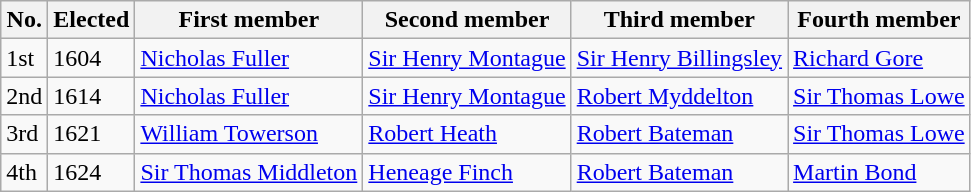<table class="wikitable">
<tr>
<th>No.</th>
<th>Elected</th>
<th>First member</th>
<th>Second member</th>
<th>Third member</th>
<th>Fourth member</th>
</tr>
<tr>
<td>1st</td>
<td>1604</td>
<td><a href='#'>Nicholas Fuller</a></td>
<td><a href='#'>Sir Henry Montague</a></td>
<td><a href='#'>Sir Henry Billingsley</a></td>
<td><a href='#'>Richard Gore</a></td>
</tr>
<tr>
<td>2nd</td>
<td>1614</td>
<td><a href='#'>Nicholas Fuller</a></td>
<td><a href='#'>Sir Henry Montague</a></td>
<td><a href='#'>Robert Myddelton</a></td>
<td><a href='#'>Sir Thomas Lowe</a></td>
</tr>
<tr>
<td>3rd</td>
<td>1621</td>
<td><a href='#'>William Towerson</a></td>
<td><a href='#'>Robert Heath</a></td>
<td><a href='#'>Robert Bateman</a></td>
<td><a href='#'>Sir Thomas Lowe</a></td>
</tr>
<tr>
<td>4th</td>
<td>1624</td>
<td><a href='#'>Sir Thomas Middleton</a></td>
<td><a href='#'>Heneage Finch</a></td>
<td><a href='#'>Robert Bateman</a></td>
<td><a href='#'>Martin Bond</a></td>
</tr>
</table>
